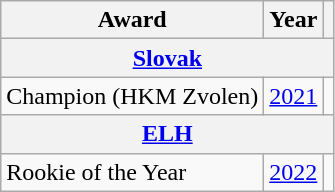<table class="wikitable">
<tr>
<th>Award</th>
<th>Year</th>
<th></th>
</tr>
<tr>
<th colspan="3"><a href='#'>Slovak</a></th>
</tr>
<tr>
<td>Champion (HKM Zvolen)</td>
<td><a href='#'>2021</a></td>
<td></td>
</tr>
<tr>
<th colspan="3"><a href='#'>ELH</a></th>
</tr>
<tr>
<td>Rookie of the Year</td>
<td><a href='#'>2022</a></td>
<td></td>
</tr>
</table>
